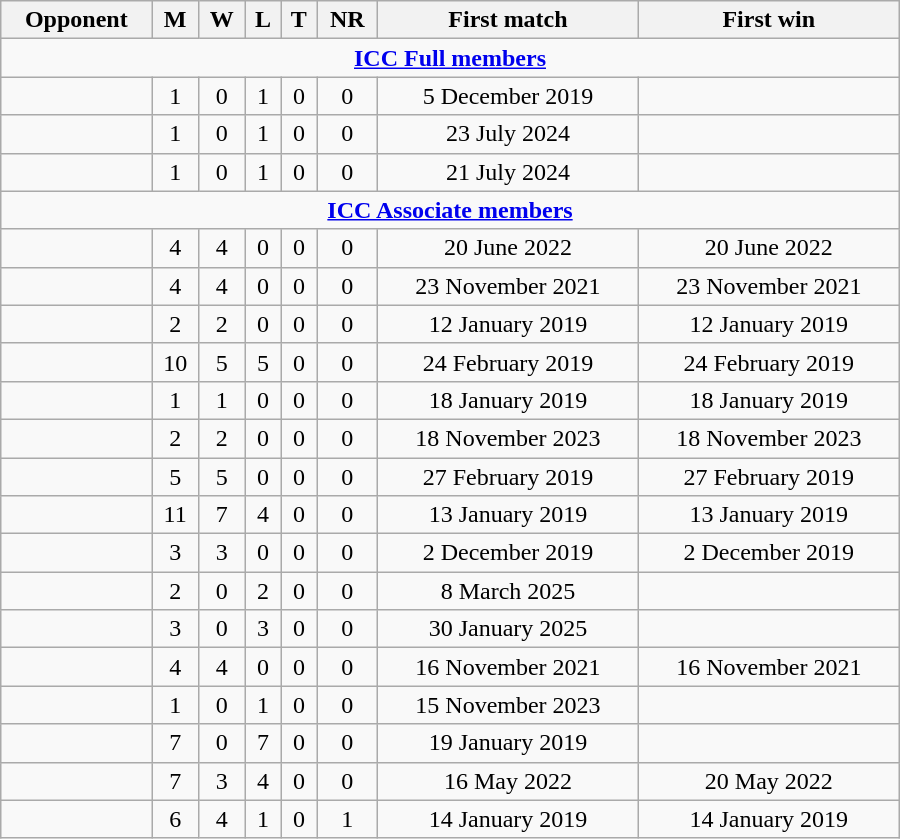<table class="wikitable" style="text-align: center; width: 600px;">
<tr>
<th>Opponent</th>
<th>M</th>
<th>W</th>
<th>L</th>
<th>T</th>
<th>NR</th>
<th>First match</th>
<th>First win</th>
</tr>
<tr>
<td colspan="9" style="text-align: center;"><strong><a href='#'>ICC Full members</a></strong></td>
</tr>
<tr>
<td align=left></td>
<td>1</td>
<td>0</td>
<td>1</td>
<td>0</td>
<td>0</td>
<td>5 December 2019</td>
<td></td>
</tr>
<tr>
<td align=left></td>
<td>1</td>
<td>0</td>
<td>1</td>
<td>0</td>
<td>0</td>
<td>23 July 2024</td>
<td></td>
</tr>
<tr>
<td align=left></td>
<td>1</td>
<td>0</td>
<td>1</td>
<td>0</td>
<td>0</td>
<td>21 July 2024</td>
<td></td>
</tr>
<tr>
<td colspan="9" style="text-align: center;"><strong><a href='#'>ICC Associate members</a></strong></td>
</tr>
<tr>
<td align=left></td>
<td>4</td>
<td>4</td>
<td>0</td>
<td>0</td>
<td>0</td>
<td>20 June 2022</td>
<td>20 June 2022</td>
</tr>
<tr>
<td align=left></td>
<td>4</td>
<td>4</td>
<td>0</td>
<td>0</td>
<td>0</td>
<td>23 November 2021</td>
<td>23 November 2021</td>
</tr>
<tr>
<td align=left></td>
<td>2</td>
<td>2</td>
<td>0</td>
<td>0</td>
<td>0</td>
<td>12 January 2019</td>
<td>12 January 2019</td>
</tr>
<tr>
<td align=left></td>
<td>10</td>
<td>5</td>
<td>5</td>
<td>0</td>
<td>0</td>
<td>24 February 2019</td>
<td>24 February 2019</td>
</tr>
<tr>
<td align=left></td>
<td>1</td>
<td>1</td>
<td>0</td>
<td>0</td>
<td>0</td>
<td>18 January 2019</td>
<td>18 January 2019</td>
</tr>
<tr>
<td align=left></td>
<td>2</td>
<td>2</td>
<td>0</td>
<td>0</td>
<td>0</td>
<td>18 November 2023</td>
<td>18 November 2023</td>
</tr>
<tr>
<td align=left></td>
<td>5</td>
<td>5</td>
<td>0</td>
<td>0</td>
<td>0</td>
<td>27 February 2019</td>
<td>27 February 2019</td>
</tr>
<tr>
<td align=left></td>
<td>11</td>
<td>7</td>
<td>4</td>
<td>0</td>
<td>0</td>
<td>13 January 2019</td>
<td>13 January 2019</td>
</tr>
<tr>
<td align=left></td>
<td>3</td>
<td>3</td>
<td>0</td>
<td>0</td>
<td>0</td>
<td>2 December 2019</td>
<td>2 December 2019</td>
</tr>
<tr>
<td align=left></td>
<td>2</td>
<td>0</td>
<td>2</td>
<td>0</td>
<td>0</td>
<td>8 March 2025</td>
<td></td>
</tr>
<tr>
<td align=left></td>
<td>3</td>
<td>0</td>
<td>3</td>
<td>0</td>
<td>0</td>
<td>30 January 2025</td>
<td></td>
</tr>
<tr>
<td align=left></td>
<td>4</td>
<td>4</td>
<td>0</td>
<td>0</td>
<td>0</td>
<td>16 November 2021</td>
<td>16 November 2021</td>
</tr>
<tr>
<td align=left></td>
<td>1</td>
<td>0</td>
<td>1</td>
<td>0</td>
<td>0</td>
<td>15 November 2023</td>
<td></td>
</tr>
<tr>
<td align=left></td>
<td>7</td>
<td>0</td>
<td>7</td>
<td>0</td>
<td>0</td>
<td>19 January 2019</td>
<td></td>
</tr>
<tr>
<td align=left></td>
<td>7</td>
<td>3</td>
<td>4</td>
<td>0</td>
<td>0</td>
<td>16 May 2022</td>
<td>20 May 2022</td>
</tr>
<tr>
<td align=left></td>
<td>6</td>
<td>4</td>
<td>1</td>
<td>0</td>
<td>1</td>
<td>14 January 2019</td>
<td>14 January 2019</td>
</tr>
</table>
